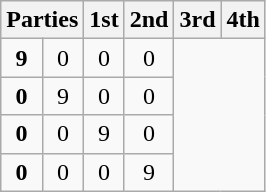<table class="wikitable" style="text-align:center;">
<tr>
<th colspan=2 style="text-align:left;">Parties</th>
<th>1st</th>
<th>2nd</th>
<th>3rd</th>
<th>4th</th>
</tr>
<tr>
<td><strong>9</strong></td>
<td>0</td>
<td>0</td>
<td>0</td>
</tr>
<tr>
<td><strong>0</strong></td>
<td>9</td>
<td>0</td>
<td>0</td>
</tr>
<tr>
<td><strong>0</strong></td>
<td>0</td>
<td>9</td>
<td>0</td>
</tr>
<tr>
<td><strong>0</strong></td>
<td>0</td>
<td>0</td>
<td>9</td>
</tr>
</table>
